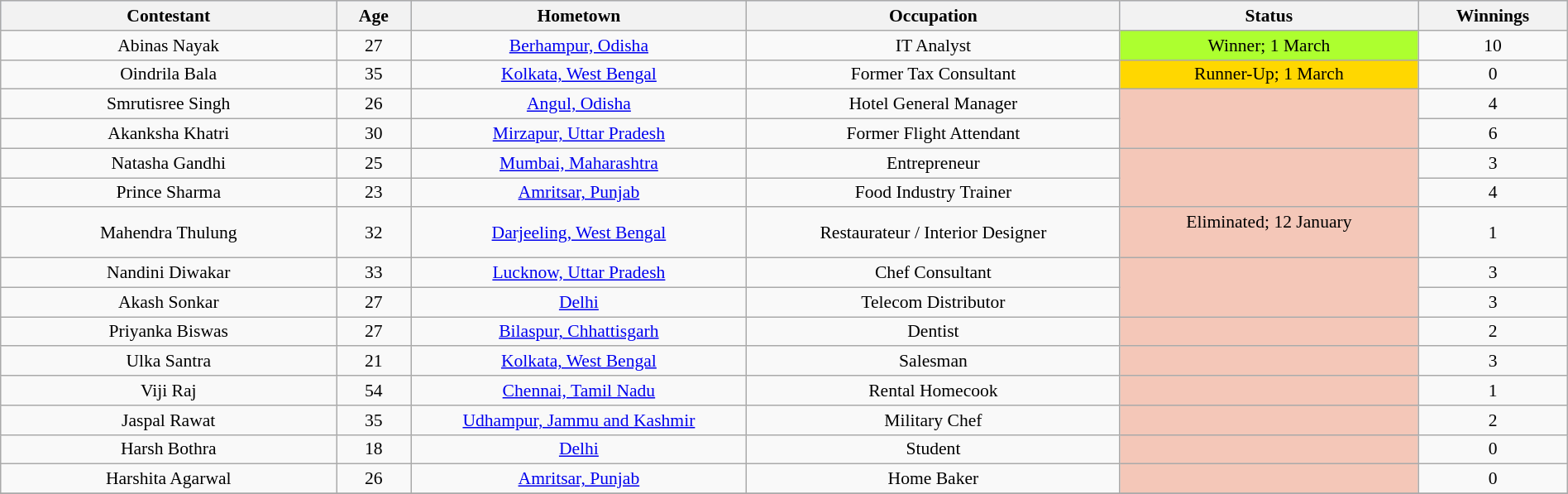<table class="wikitable sortable" style="text-align:center; font-size:90%; width:100%;">
<tr style="background:#C1D8FF;">
<th style="width:18%;">Contestant</th>
<th style="width:4%;">Age</th>
<th style="width:18%;">Hometown</th>
<th style="width:20%;">Occupation</th>
<th style="width:16%;">Status</th>
<th style="width:8%;">Winnings</th>
</tr>
<tr>
<td>Abinas Nayak</td>
<td>27</td>
<td><a href='#'>Berhampur, Odisha</a></td>
<td>IT Analyst</td>
<td style="background:#ADFF2F;">Winner; 1 March</td>
<td>10</td>
</tr>
<tr>
<td>Oindrila Bala</td>
<td>35</td>
<td><a href='#'>Kolkata, West Bengal</a></td>
<td>Former Tax Consultant</td>
<td style="background:gold;">Runner-Up; 1 March</td>
<td>0</td>
</tr>
<tr>
<td>Smrutisree Singh</td>
<td>26</td>
<td><a href='#'>Angul, Odisha</a></td>
<td>Hotel General Manager</td>
<td style="background:#f4c7b8;; text-align:center;" rowspan="2"></td>
<td>4</td>
</tr>
<tr>
<td>Akanksha Khatri</td>
<td>30</td>
<td><a href='#'>Mirzapur, Uttar Pradesh</a></td>
<td>Former Flight Attendant</td>
<td>6</td>
</tr>
<tr>
<td>Natasha Gandhi</td>
<td>25</td>
<td><a href='#'>Mumbai, Maharashtra</a></td>
<td>Entrepreneur</td>
<td style="background:#f4c7b8;; text-align:center;" rowspan="2"></td>
<td>3</td>
</tr>
<tr>
<td>Prince Sharma</td>
<td>23</td>
<td><a href='#'>Amritsar, Punjab</a></td>
<td>Food Industry Trainer</td>
<td>4</td>
</tr>
<tr>
<td>Mahendra Thulung</td>
<td>32</td>
<td><a href='#'>Darjeeling, West Bengal</a></td>
<td>Restaurateur / Interior Designer</td>
<td style="background:#f4c7b8;">Eliminated; 12 January<br><small></small><br><small></small></td>
<td>1</td>
</tr>
<tr>
<td>Nandini Diwakar</td>
<td>33</td>
<td><a href='#'>Lucknow, Uttar Pradesh</a></td>
<td>Chef Consultant</td>
<td style="background:#f4c7b8;; text-align:center;" rowspan="2"></td>
<td>3</td>
</tr>
<tr>
<td>Akash Sonkar</td>
<td>27</td>
<td><a href='#'>Delhi</a></td>
<td>Telecom Distributor</td>
<td>3</td>
</tr>
<tr>
<td>Priyanka Biswas</td>
<td>27</td>
<td><a href='#'>Bilaspur, Chhattisgarh</a></td>
<td>Dentist</td>
<td style="background:#f4c7b8;"></td>
<td>2</td>
</tr>
<tr>
<td>Ulka Santra</td>
<td>21</td>
<td><a href='#'>Kolkata, West Bengal</a></td>
<td>Salesman</td>
<td style="background:#f4c7b8;"></td>
<td>3</td>
</tr>
<tr>
<td>Viji Raj</td>
<td>54</td>
<td><a href='#'>Chennai, Tamil Nadu</a></td>
<td>Rental Homecook</td>
<td style="background:#f4c7b8;"></td>
<td>1</td>
</tr>
<tr>
<td>Jaspal Rawat</td>
<td>35</td>
<td><a href='#'>Udhampur, Jammu and Kashmir</a></td>
<td>Military Chef</td>
<td style="background:#f4c7b8;"></td>
<td>2</td>
</tr>
<tr>
<td>Harsh Bothra</td>
<td>18</td>
<td><a href='#'>Delhi</a></td>
<td>Student</td>
<td style="background:#f4c7b8;"></td>
<td>0</td>
</tr>
<tr>
<td>Harshita Agarwal</td>
<td>26</td>
<td><a href='#'>Amritsar, Punjab</a></td>
<td>Home Baker</td>
<td style="background:#f4c7b8;"></td>
<td>0</td>
</tr>
<tr>
</tr>
</table>
